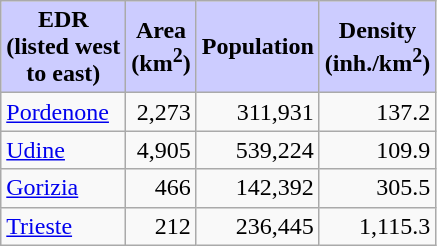<table class="wikitable sortable centered">
<tr>
<th style="background:#ccf;">EDR <br>(listed west<br> to east)</th>
<th style="background:#ccf;">Area<br>(km<sup>2</sup>)</th>
<th style="background:#ccf;">Population</th>
<th style="background:#ccf;">Density<br>(inh./km<sup>2</sup>)</th>
</tr>
<tr>
<td><a href='#'>Pordenone</a></td>
<td align="right">2,273</td>
<td align="right">311,931</td>
<td align="right">137.2</td>
</tr>
<tr>
<td><a href='#'>Udine</a></td>
<td align="right">4,905</td>
<td align="right">539,224</td>
<td align="right">109.9</td>
</tr>
<tr>
<td><a href='#'>Gorizia</a></td>
<td align="right">466</td>
<td align="right">142,392</td>
<td align="right">305.5</td>
</tr>
<tr>
<td><a href='#'>Trieste</a></td>
<td align="right">212</td>
<td align="right">236,445</td>
<td align="right">1,115.3</td>
</tr>
</table>
